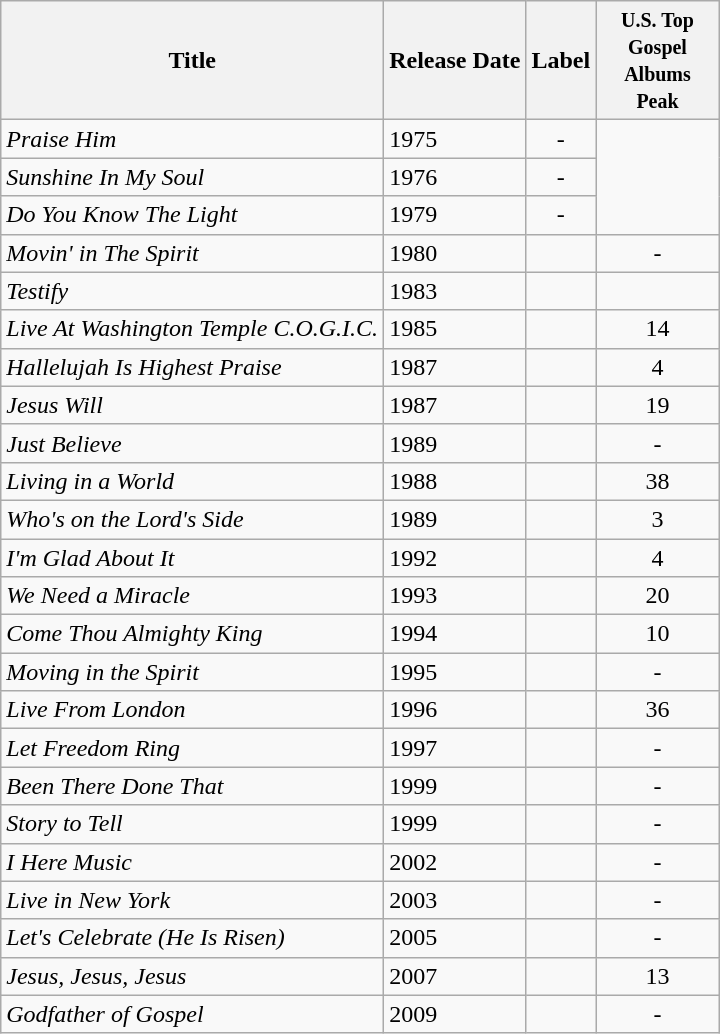<table class="wikitable">
<tr>
<th>Title</th>
<th>Release Date</th>
<th>Label</th>
<th width="75"><small>U.S. Top Gospel Albums Peak</small></th>
</tr>
<tr>
<td><em>Praise Him</em></td>
<td>1975</td>
<td align="center">-</td>
</tr>
<tr>
<td><em>Sunshine In My Soul</em></td>
<td>1976</td>
<td align="center">-</td>
</tr>
<tr>
<td><em>Do You Know The Light</em></td>
<td>1979</td>
<td align="center">-</td>
</tr>
<tr>
<td><em>Movin' in The Spirit</em></td>
<td>1980</td>
<td></td>
<td align="center">-</td>
</tr>
<tr>
<td><em>Testify</em></td>
<td>1983</td>
<td></td>
<td align="center"></td>
</tr>
<tr>
<td><em>Live At Washington Temple C.O.G.I.C.</em></td>
<td>1985</td>
<td></td>
<td align="center">14</td>
</tr>
<tr>
<td><em>Hallelujah Is Highest Praise</em></td>
<td>1987</td>
<td></td>
<td align="center">4</td>
</tr>
<tr>
<td><em>Jesus Will</em></td>
<td>1987</td>
<td></td>
<td align="center">19</td>
</tr>
<tr>
<td><em>Just Believe</em></td>
<td>1989</td>
<td></td>
<td align="center">-</td>
</tr>
<tr>
<td><em>Living in a World</em></td>
<td>1988</td>
<td></td>
<td align="center">38</td>
</tr>
<tr>
<td><em>Who's on the Lord's Side</em></td>
<td>1989</td>
<td></td>
<td align="center">3</td>
</tr>
<tr>
<td><em>I'm Glad About It</em></td>
<td>1992</td>
<td></td>
<td align="center">4</td>
</tr>
<tr>
<td><em>We Need a Miracle</em></td>
<td>1993</td>
<td></td>
<td align="center">20</td>
</tr>
<tr>
<td><em>Come Thou Almighty King</em></td>
<td>1994</td>
<td></td>
<td align="center">10</td>
</tr>
<tr>
<td><em>Moving in the Spirit</em></td>
<td>1995</td>
<td></td>
<td align="center">-</td>
</tr>
<tr>
<td><em>Live From London</em></td>
<td>1996</td>
<td></td>
<td align="center">36</td>
</tr>
<tr>
<td><em>Let Freedom Ring</em></td>
<td>1997</td>
<td></td>
<td align="center">-</td>
</tr>
<tr>
<td><em>Been There Done That</em></td>
<td>1999</td>
<td></td>
<td align="center">-</td>
</tr>
<tr>
<td><em>Story to Tell</em></td>
<td>1999</td>
<td></td>
<td align="center">-</td>
</tr>
<tr>
<td><em>I Here Music</em></td>
<td>2002</td>
<td></td>
<td align="center">-</td>
</tr>
<tr>
<td><em>Live in New York</em></td>
<td>2003</td>
<td></td>
<td align="center">-</td>
</tr>
<tr>
<td><em>Let's Celebrate (He Is Risen)</em></td>
<td>2005</td>
<td></td>
<td align="center">-</td>
</tr>
<tr>
<td><em>Jesus, Jesus, Jesus</em></td>
<td>2007</td>
<td></td>
<td align="center">13</td>
</tr>
<tr>
<td><em>Godfather of Gospel</em></td>
<td>2009</td>
<td></td>
<td align="center">-</td>
</tr>
</table>
